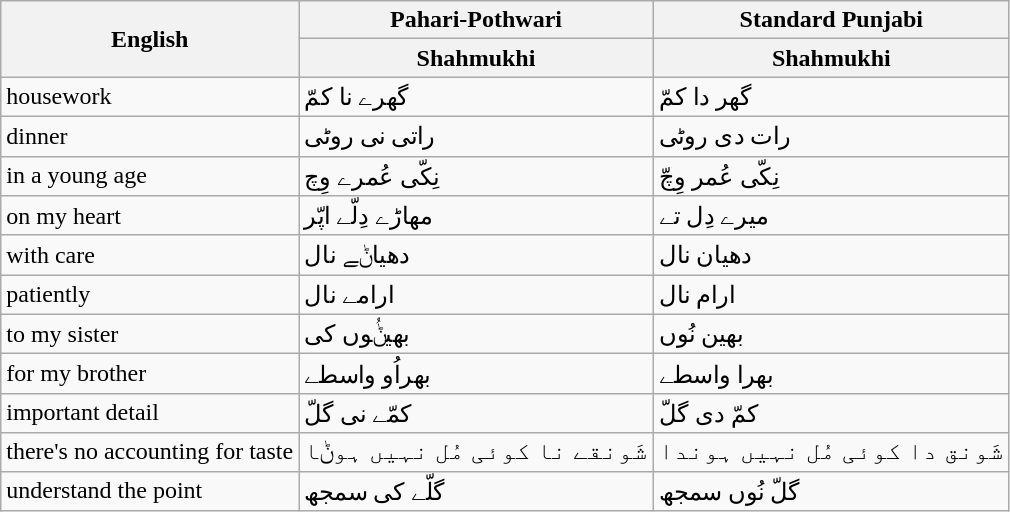<table class="wikitable">
<tr>
<th rowspan="2">English</th>
<th>Pahari-Pothwari</th>
<th>Standard Punjabi</th>
</tr>
<tr>
<th>Shahmukhi</th>
<th>Shahmukhi</th>
</tr>
<tr>
<td>housework</td>
<td>گھرے نا کمّ</td>
<td>گھر دا کمّ</td>
</tr>
<tr>
<td>dinner</td>
<td>راتی نی روٹی</td>
<td>رات دی روٹی</td>
</tr>
<tr>
<td>in a young age</td>
<td>نِکّی عُمرے وِچ</td>
<td>نِکّی عُمر وِچّ</td>
</tr>
<tr>
<td>on my heart</td>
<td>مھاڑے دِلّے اپّر</td>
<td>میرے دِل تے</td>
</tr>
<tr>
<td>with care</td>
<td>دھیاݨے نال</td>
<td>دھیان نال</td>
</tr>
<tr>
<td>patiently</td>
<td>ارامے نال</td>
<td>ارام نال</td>
</tr>
<tr>
<td>to my sister</td>
<td>بھیݨُوں کی</td>
<td>بھین نُوں</td>
</tr>
<tr>
<td>for my brother</td>
<td>بھراُو واسطے</td>
<td>بھرا واسطے</td>
</tr>
<tr>
<td>important detail</td>
<td>کمّے نی گلّ</td>
<td>کمّ دی گلّ</td>
</tr>
<tr>
<td>there's no accounting for taste</td>
<td>شَونقے نا کوئی مُل نہیں ہوݨا</td>
<td>شَونق دا کوئی مُل نہیں ہوندا</td>
</tr>
<tr>
<td>understand the point</td>
<td>گلّے کی سمجھ</td>
<td>گلّ نُوں سمجھ</td>
</tr>
</table>
